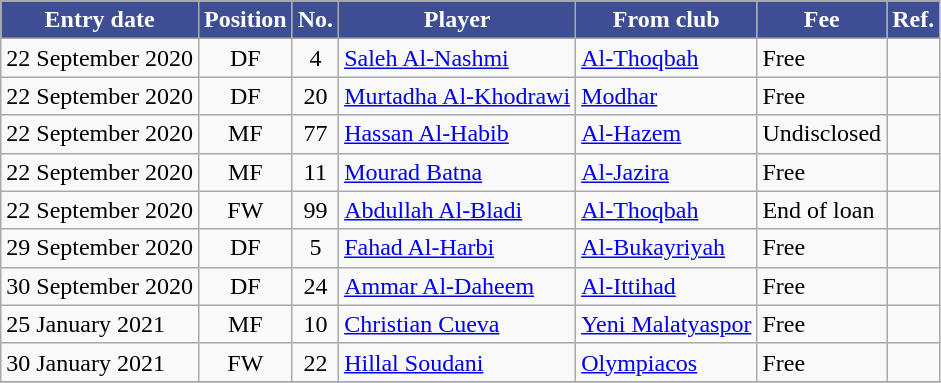<table class="wikitable sortable">
<tr>
<th style="background:#3D4E94; color:#FFFFFF;"><strong>Entry date</strong></th>
<th style="background:#3D4E94; color:#FFFFFF;"><strong>Position</strong></th>
<th style="background:#3D4E94; color:#FFFFFF;"><strong>No.</strong></th>
<th style="background:#3D4E94; color:#FFFFFF;"><strong>Player</strong></th>
<th style="background:#3D4E94; color:#FFFFFF;"><strong>From club</strong></th>
<th style="background:#3D4E94; color:#FFFFFF;"><strong>Fee</strong></th>
<th style="background:#3D4E94; color:#FFFFFF;"><strong>Ref.</strong></th>
</tr>
<tr>
<td>22 September 2020</td>
<td style="text-align:center;">DF</td>
<td style="text-align:center;">4</td>
<td style="text-align:left;"> <a href='#'>Saleh Al-Nashmi</a></td>
<td style="text-align:left;"> <a href='#'>Al-Thoqbah</a></td>
<td>Free</td>
<td></td>
</tr>
<tr>
<td>22 September 2020</td>
<td style="text-align:center;">DF</td>
<td style="text-align:center;">20</td>
<td style="text-align:left;"> <a href='#'>Murtadha Al-Khodrawi</a></td>
<td style="text-align:left;"> <a href='#'>Modhar</a></td>
<td>Free</td>
<td></td>
</tr>
<tr>
<td>22 September 2020</td>
<td style="text-align:center;">MF</td>
<td style="text-align:center;">77</td>
<td style="text-align:left;"> <a href='#'>Hassan Al-Habib</a></td>
<td style="text-align:left;"> <a href='#'>Al-Hazem</a></td>
<td>Undisclosed</td>
<td></td>
</tr>
<tr>
<td>22 September 2020</td>
<td style="text-align:center;">MF</td>
<td style="text-align:center;">11</td>
<td style="text-align:left;"> <a href='#'>Mourad Batna</a></td>
<td style="text-align:left;"> <a href='#'>Al-Jazira</a></td>
<td>Free</td>
<td></td>
</tr>
<tr>
<td>22 September 2020</td>
<td style="text-align:center;">FW</td>
<td style="text-align:center;">99</td>
<td style="text-align:left;"> <a href='#'>Abdullah Al-Bladi</a></td>
<td style="text-align:left;"> <a href='#'>Al-Thoqbah</a></td>
<td>End of loan</td>
<td></td>
</tr>
<tr>
<td>29 September 2020</td>
<td style="text-align:center;">DF</td>
<td style="text-align:center;">5</td>
<td style="text-align:left;"> <a href='#'>Fahad Al-Harbi</a></td>
<td style="text-align:left;"> <a href='#'>Al-Bukayriyah</a></td>
<td>Free</td>
<td></td>
</tr>
<tr>
<td>30 September 2020</td>
<td style="text-align:center;">DF</td>
<td style="text-align:center;">24</td>
<td style="text-align:left;"> <a href='#'>Ammar Al-Daheem</a></td>
<td style="text-align:left;"> <a href='#'>Al-Ittihad</a></td>
<td>Free</td>
<td></td>
</tr>
<tr>
<td>25 January 2021</td>
<td style="text-align:center;">MF</td>
<td style="text-align:center;">10</td>
<td style="text-align:left;"> <a href='#'>Christian Cueva</a></td>
<td style="text-align:left;"> <a href='#'>Yeni Malatyaspor</a></td>
<td>Free</td>
<td></td>
</tr>
<tr>
<td>30 January 2021</td>
<td style="text-align:center;">FW</td>
<td style="text-align:center;">22</td>
<td style="text-align:left;"> <a href='#'>Hillal Soudani</a></td>
<td style="text-align:left;"> <a href='#'>Olympiacos</a></td>
<td>Free</td>
<td></td>
</tr>
<tr>
</tr>
</table>
